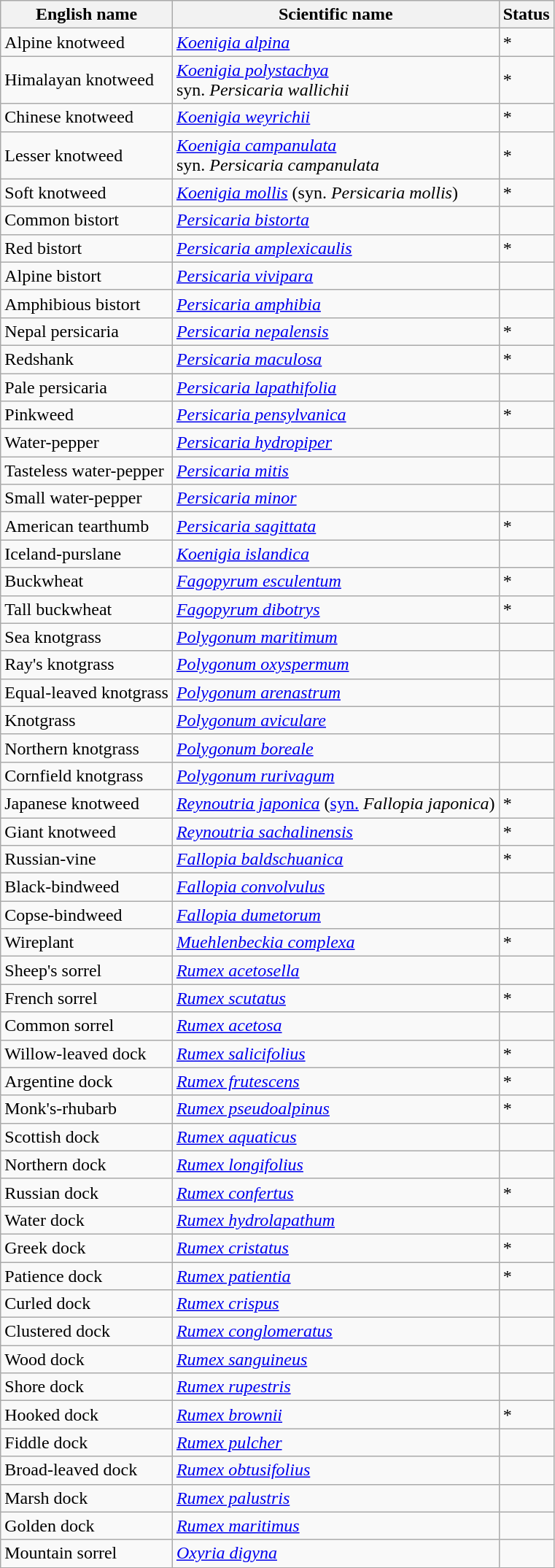<table class="wikitable" |>
<tr>
<th>English name</th>
<th>Scientific name</th>
<th>Status</th>
</tr>
<tr>
<td>Alpine knotweed</td>
<td><em><a href='#'>Koenigia alpina</a></em></td>
<td>*</td>
</tr>
<tr>
<td>Himalayan knotweed</td>
<td><em><a href='#'>Koenigia polystachya</a></em><br>syn. <em>Persicaria wallichii</em></td>
<td>*</td>
</tr>
<tr>
<td>Chinese knotweed</td>
<td><em><a href='#'>Koenigia weyrichii</a></em></td>
<td>*</td>
</tr>
<tr>
<td>Lesser knotweed</td>
<td><em><a href='#'>Koenigia campanulata</a></em><br>syn. <em>Persicaria campanulata</em></td>
<td>*</td>
</tr>
<tr>
<td>Soft knotweed</td>
<td><em><a href='#'>Koenigia mollis</a></em> (syn. <em>Persicaria mollis</em>)</td>
<td>*</td>
</tr>
<tr>
<td>Common bistort</td>
<td><em><a href='#'>Persicaria bistorta</a></em></td>
<td></td>
</tr>
<tr>
<td>Red bistort</td>
<td><em><a href='#'>Persicaria amplexicaulis</a></em></td>
<td>*</td>
</tr>
<tr>
<td>Alpine bistort</td>
<td><em><a href='#'>Persicaria vivipara</a></em></td>
<td></td>
</tr>
<tr>
<td>Amphibious bistort</td>
<td><em><a href='#'>Persicaria amphibia</a></em></td>
<td></td>
</tr>
<tr>
<td>Nepal persicaria</td>
<td><em><a href='#'>Persicaria nepalensis</a></em></td>
<td>*</td>
</tr>
<tr>
<td>Redshank</td>
<td><em><a href='#'>Persicaria maculosa</a></em></td>
<td>*</td>
</tr>
<tr>
<td>Pale persicaria</td>
<td><em><a href='#'>Persicaria lapathifolia</a></em></td>
<td></td>
</tr>
<tr>
<td>Pinkweed</td>
<td><em><a href='#'>Persicaria pensylvanica</a></em></td>
<td>*</td>
</tr>
<tr>
<td>Water-pepper</td>
<td><em><a href='#'>Persicaria hydropiper</a></em></td>
<td></td>
</tr>
<tr>
<td>Tasteless water-pepper</td>
<td><em><a href='#'>Persicaria mitis</a></em></td>
<td></td>
</tr>
<tr>
<td>Small water-pepper</td>
<td><em><a href='#'>Persicaria minor</a></em></td>
<td></td>
</tr>
<tr>
<td>American tearthumb</td>
<td><em><a href='#'>Persicaria sagittata</a></em></td>
<td>*</td>
</tr>
<tr>
<td>Iceland-purslane</td>
<td><em><a href='#'>Koenigia islandica</a></em></td>
<td></td>
</tr>
<tr>
<td>Buckwheat</td>
<td><em><a href='#'>Fagopyrum esculentum</a></em></td>
<td>*</td>
</tr>
<tr>
<td>Tall buckwheat</td>
<td><em><a href='#'>Fagopyrum dibotrys</a></em></td>
<td>*</td>
</tr>
<tr>
<td>Sea knotgrass</td>
<td><em><a href='#'>Polygonum maritimum</a></em></td>
<td></td>
</tr>
<tr>
<td>Ray's knotgrass</td>
<td><em><a href='#'>Polygonum oxyspermum</a></em></td>
<td></td>
</tr>
<tr>
<td>Equal-leaved knotgrass</td>
<td><em><a href='#'>Polygonum arenastrum</a></em></td>
<td></td>
</tr>
<tr>
<td>Knotgrass</td>
<td><em><a href='#'>Polygonum aviculare</a></em></td>
<td></td>
</tr>
<tr>
<td>Northern knotgrass</td>
<td><em><a href='#'>Polygonum boreale</a></em></td>
<td></td>
</tr>
<tr>
<td>Cornfield knotgrass</td>
<td><em><a href='#'>Polygonum rurivagum</a></em></td>
<td></td>
</tr>
<tr>
<td>Japanese knotweed</td>
<td><em><a href='#'>Reynoutria japonica</a></em> (<a href='#'>syn.</a> <em>Fallopia japonica</em>)</td>
<td>*</td>
</tr>
<tr>
<td>Giant knotweed</td>
<td><em><a href='#'>Reynoutria sachalinensis</a></em></td>
<td>*</td>
</tr>
<tr>
<td>Russian-vine</td>
<td><em><a href='#'>Fallopia baldschuanica</a></em></td>
<td>*</td>
</tr>
<tr>
<td>Black-bindweed</td>
<td><em><a href='#'>Fallopia convolvulus</a></em></td>
<td></td>
</tr>
<tr>
<td>Copse-bindweed</td>
<td><em><a href='#'>Fallopia dumetorum</a></em></td>
<td></td>
</tr>
<tr>
<td>Wireplant</td>
<td><em><a href='#'>Muehlenbeckia complexa</a></em></td>
<td>*</td>
</tr>
<tr>
<td>Sheep's sorrel</td>
<td><em><a href='#'>Rumex acetosella</a></em></td>
<td></td>
</tr>
<tr>
<td>French sorrel</td>
<td><em><a href='#'>Rumex scutatus</a></em></td>
<td>*</td>
</tr>
<tr>
<td>Common sorrel</td>
<td><em><a href='#'>Rumex acetosa</a></em></td>
<td></td>
</tr>
<tr>
<td>Willow-leaved dock</td>
<td><em><a href='#'>Rumex salicifolius</a></em></td>
<td>*</td>
</tr>
<tr>
<td>Argentine dock</td>
<td><em><a href='#'>Rumex frutescens</a></em></td>
<td>*</td>
</tr>
<tr>
<td>Monk's-rhubarb</td>
<td><em><a href='#'>Rumex pseudoalpinus</a></em></td>
<td>*</td>
</tr>
<tr>
<td>Scottish dock</td>
<td><em><a href='#'>Rumex aquaticus</a></em></td>
<td></td>
</tr>
<tr>
<td>Northern dock</td>
<td><em><a href='#'>Rumex longifolius</a></em></td>
<td></td>
</tr>
<tr>
<td>Russian dock</td>
<td><em><a href='#'>Rumex confertus</a></em></td>
<td>*</td>
</tr>
<tr>
<td>Water dock</td>
<td><em><a href='#'>Rumex hydrolapathum</a></em></td>
<td></td>
</tr>
<tr>
<td>Greek dock</td>
<td><em><a href='#'>Rumex cristatus</a></em></td>
<td>*</td>
</tr>
<tr>
<td>Patience dock</td>
<td><em><a href='#'>Rumex patientia</a></em></td>
<td>*</td>
</tr>
<tr>
<td>Curled dock</td>
<td><em><a href='#'>Rumex crispus</a></em></td>
<td></td>
</tr>
<tr>
<td>Clustered dock</td>
<td><em><a href='#'>Rumex conglomeratus</a></em></td>
<td></td>
</tr>
<tr>
<td>Wood dock</td>
<td><em><a href='#'>Rumex sanguineus</a></em></td>
<td></td>
</tr>
<tr>
<td>Shore dock</td>
<td><em><a href='#'>Rumex rupestris</a></em></td>
<td></td>
</tr>
<tr>
<td>Hooked dock</td>
<td><em><a href='#'>Rumex brownii</a></em></td>
<td>*</td>
</tr>
<tr>
<td>Fiddle dock</td>
<td><em><a href='#'>Rumex pulcher</a></em></td>
<td></td>
</tr>
<tr>
<td>Broad-leaved dock</td>
<td><em><a href='#'>Rumex obtusifolius</a></em></td>
<td></td>
</tr>
<tr>
<td>Marsh dock</td>
<td><em><a href='#'>Rumex palustris</a></em></td>
<td></td>
</tr>
<tr>
<td>Golden dock</td>
<td><em><a href='#'>Rumex maritimus</a></em></td>
<td></td>
</tr>
<tr>
<td>Mountain sorrel</td>
<td><em><a href='#'>Oxyria digyna</a></em></td>
<td></td>
</tr>
</table>
